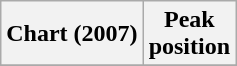<table class="wikitable sortable plainrowheaders" style="text-align:center">
<tr>
<th scope="col">Chart (2007)</th>
<th scope="col">Peak<br>position</th>
</tr>
<tr>
</tr>
</table>
